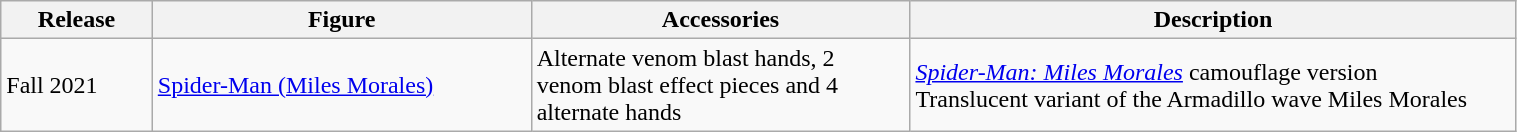<table class="wikitable" style="width:80%;">
<tr>
<th width=10%>Release</th>
<th width=25%>Figure</th>
<th width=25%>Accessories</th>
<th width=40%>Description</th>
</tr>
<tr>
<td>Fall 2021</td>
<td><a href='#'>Spider-Man (Miles Morales)</a></td>
<td>Alternate venom blast hands, 2 venom blast effect pieces and 4 alternate hands</td>
<td><em><a href='#'>Spider-Man: Miles Morales</a></em> camouflage version<br>Translucent variant of the Armadillo wave Miles Morales</td>
</tr>
</table>
